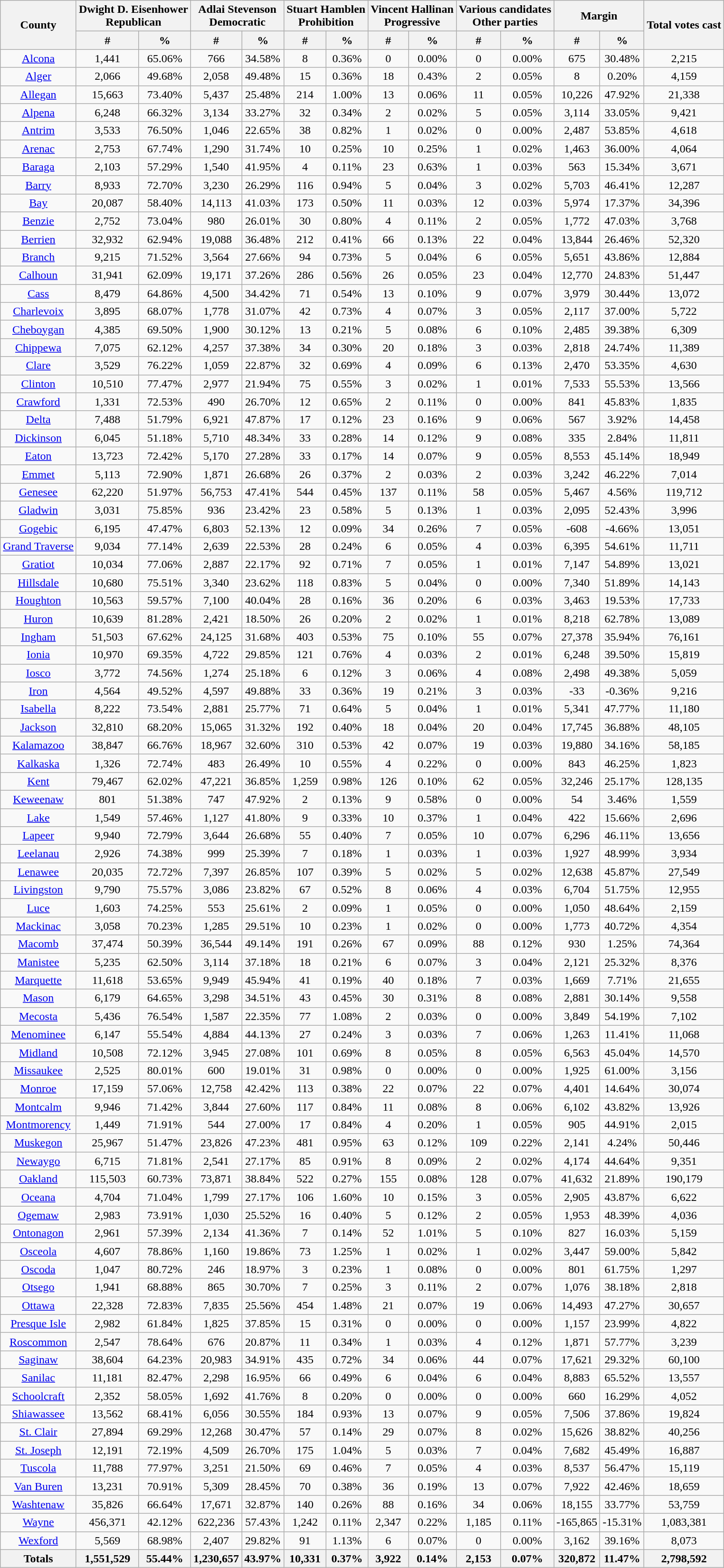<table class="wikitable sortable">
<tr>
<th style="text-align:center;" rowspan="2">County</th>
<th style="text-align:center;" colspan="2">Dwight D. Eisenhower<br>Republican</th>
<th style="text-align:center;" colspan="2">Adlai Stevenson<br>Democratic</th>
<th style="text-align:center;" colspan="2">Stuart Hamblen<br>Prohibition</th>
<th style="text-align:center;" colspan="2">Vincent Hallinan<br>Progressive</th>
<th style="text-align:center;" colspan="2">Various candidates<br>Other parties</th>
<th style="text-align:center;" colspan="2">Margin</th>
<th style="text-align:center;" rowspan="2">Total votes cast</th>
</tr>
<tr>
<th style="text-align:center;" data-sort-type="number">#</th>
<th style="text-align:center;" data-sort-type="number">%</th>
<th style="text-align:center;" data-sort-type="number">#</th>
<th style="text-align:center;" data-sort-type="number">%</th>
<th style="text-align:center;" data-sort-type="number">#</th>
<th style="text-align:center;" data-sort-type="number">%</th>
<th style="text-align:center;" data-sort-type="number">#</th>
<th style="text-align:center;" data-sort-type="number">%</th>
<th style="text-align:center;" data-sort-type="number">#</th>
<th style="text-align:center;" data-sort-type="number">%</th>
<th style="text-align:center;" data-sort-type="number">#</th>
<th style="text-align:center;" data-sort-type="number">%</th>
</tr>
<tr style="text-align:center;">
<td><a href='#'>Alcona</a></td>
<td>1,441</td>
<td>65.06%</td>
<td>766</td>
<td>34.58%</td>
<td>8</td>
<td>0.36%</td>
<td>0</td>
<td>0.00%</td>
<td>0</td>
<td>0.00%</td>
<td>675</td>
<td>30.48%</td>
<td>2,215</td>
</tr>
<tr style="text-align:center;">
<td><a href='#'>Alger</a></td>
<td>2,066</td>
<td>49.68%</td>
<td>2,058</td>
<td>49.48%</td>
<td>15</td>
<td>0.36%</td>
<td>18</td>
<td>0.43%</td>
<td>2</td>
<td>0.05%</td>
<td>8</td>
<td>0.20%</td>
<td>4,159</td>
</tr>
<tr style="text-align:center;">
<td><a href='#'>Allegan</a></td>
<td>15,663</td>
<td>73.40%</td>
<td>5,437</td>
<td>25.48%</td>
<td>214</td>
<td>1.00%</td>
<td>13</td>
<td>0.06%</td>
<td>11</td>
<td>0.05%</td>
<td>10,226</td>
<td>47.92%</td>
<td>21,338</td>
</tr>
<tr style="text-align:center;">
<td><a href='#'>Alpena</a></td>
<td>6,248</td>
<td>66.32%</td>
<td>3,134</td>
<td>33.27%</td>
<td>32</td>
<td>0.34%</td>
<td>2</td>
<td>0.02%</td>
<td>5</td>
<td>0.05%</td>
<td>3,114</td>
<td>33.05%</td>
<td>9,421</td>
</tr>
<tr style="text-align:center;">
<td><a href='#'>Antrim</a></td>
<td>3,533</td>
<td>76.50%</td>
<td>1,046</td>
<td>22.65%</td>
<td>38</td>
<td>0.82%</td>
<td>1</td>
<td>0.02%</td>
<td>0</td>
<td>0.00%</td>
<td>2,487</td>
<td>53.85%</td>
<td>4,618</td>
</tr>
<tr style="text-align:center;">
<td><a href='#'>Arenac</a></td>
<td>2,753</td>
<td>67.74%</td>
<td>1,290</td>
<td>31.74%</td>
<td>10</td>
<td>0.25%</td>
<td>10</td>
<td>0.25%</td>
<td>1</td>
<td>0.02%</td>
<td>1,463</td>
<td>36.00%</td>
<td>4,064</td>
</tr>
<tr style="text-align:center;">
<td><a href='#'>Baraga</a></td>
<td>2,103</td>
<td>57.29%</td>
<td>1,540</td>
<td>41.95%</td>
<td>4</td>
<td>0.11%</td>
<td>23</td>
<td>0.63%</td>
<td>1</td>
<td>0.03%</td>
<td>563</td>
<td>15.34%</td>
<td>3,671</td>
</tr>
<tr style="text-align:center;">
<td><a href='#'>Barry</a></td>
<td>8,933</td>
<td>72.70%</td>
<td>3,230</td>
<td>26.29%</td>
<td>116</td>
<td>0.94%</td>
<td>5</td>
<td>0.04%</td>
<td>3</td>
<td>0.02%</td>
<td>5,703</td>
<td>46.41%</td>
<td>12,287</td>
</tr>
<tr style="text-align:center;">
<td><a href='#'>Bay</a></td>
<td>20,087</td>
<td>58.40%</td>
<td>14,113</td>
<td>41.03%</td>
<td>173</td>
<td>0.50%</td>
<td>11</td>
<td>0.03%</td>
<td>12</td>
<td>0.03%</td>
<td>5,974</td>
<td>17.37%</td>
<td>34,396</td>
</tr>
<tr style="text-align:center;">
<td><a href='#'>Benzie</a></td>
<td>2,752</td>
<td>73.04%</td>
<td>980</td>
<td>26.01%</td>
<td>30</td>
<td>0.80%</td>
<td>4</td>
<td>0.11%</td>
<td>2</td>
<td>0.05%</td>
<td>1,772</td>
<td>47.03%</td>
<td>3,768</td>
</tr>
<tr style="text-align:center;">
<td><a href='#'>Berrien</a></td>
<td>32,932</td>
<td>62.94%</td>
<td>19,088</td>
<td>36.48%</td>
<td>212</td>
<td>0.41%</td>
<td>66</td>
<td>0.13%</td>
<td>22</td>
<td>0.04%</td>
<td>13,844</td>
<td>26.46%</td>
<td>52,320</td>
</tr>
<tr style="text-align:center;">
<td><a href='#'>Branch</a></td>
<td>9,215</td>
<td>71.52%</td>
<td>3,564</td>
<td>27.66%</td>
<td>94</td>
<td>0.73%</td>
<td>5</td>
<td>0.04%</td>
<td>6</td>
<td>0.05%</td>
<td>5,651</td>
<td>43.86%</td>
<td>12,884</td>
</tr>
<tr style="text-align:center;">
<td><a href='#'>Calhoun</a></td>
<td>31,941</td>
<td>62.09%</td>
<td>19,171</td>
<td>37.26%</td>
<td>286</td>
<td>0.56%</td>
<td>26</td>
<td>0.05%</td>
<td>23</td>
<td>0.04%</td>
<td>12,770</td>
<td>24.83%</td>
<td>51,447</td>
</tr>
<tr style="text-align:center;">
<td><a href='#'>Cass</a></td>
<td>8,479</td>
<td>64.86%</td>
<td>4,500</td>
<td>34.42%</td>
<td>71</td>
<td>0.54%</td>
<td>13</td>
<td>0.10%</td>
<td>9</td>
<td>0.07%</td>
<td>3,979</td>
<td>30.44%</td>
<td>13,072</td>
</tr>
<tr style="text-align:center;">
<td><a href='#'>Charlevoix</a></td>
<td>3,895</td>
<td>68.07%</td>
<td>1,778</td>
<td>31.07%</td>
<td>42</td>
<td>0.73%</td>
<td>4</td>
<td>0.07%</td>
<td>3</td>
<td>0.05%</td>
<td>2,117</td>
<td>37.00%</td>
<td>5,722</td>
</tr>
<tr style="text-align:center;">
<td><a href='#'>Cheboygan</a></td>
<td>4,385</td>
<td>69.50%</td>
<td>1,900</td>
<td>30.12%</td>
<td>13</td>
<td>0.21%</td>
<td>5</td>
<td>0.08%</td>
<td>6</td>
<td>0.10%</td>
<td>2,485</td>
<td>39.38%</td>
<td>6,309</td>
</tr>
<tr style="text-align:center;">
<td><a href='#'>Chippewa</a></td>
<td>7,075</td>
<td>62.12%</td>
<td>4,257</td>
<td>37.38%</td>
<td>34</td>
<td>0.30%</td>
<td>20</td>
<td>0.18%</td>
<td>3</td>
<td>0.03%</td>
<td>2,818</td>
<td>24.74%</td>
<td>11,389</td>
</tr>
<tr style="text-align:center;">
<td><a href='#'>Clare</a></td>
<td>3,529</td>
<td>76.22%</td>
<td>1,059</td>
<td>22.87%</td>
<td>32</td>
<td>0.69%</td>
<td>4</td>
<td>0.09%</td>
<td>6</td>
<td>0.13%</td>
<td>2,470</td>
<td>53.35%</td>
<td>4,630</td>
</tr>
<tr style="text-align:center;">
<td><a href='#'>Clinton</a></td>
<td>10,510</td>
<td>77.47%</td>
<td>2,977</td>
<td>21.94%</td>
<td>75</td>
<td>0.55%</td>
<td>3</td>
<td>0.02%</td>
<td>1</td>
<td>0.01%</td>
<td>7,533</td>
<td>55.53%</td>
<td>13,566</td>
</tr>
<tr style="text-align:center;">
<td><a href='#'>Crawford</a></td>
<td>1,331</td>
<td>72.53%</td>
<td>490</td>
<td>26.70%</td>
<td>12</td>
<td>0.65%</td>
<td>2</td>
<td>0.11%</td>
<td>0</td>
<td>0.00%</td>
<td>841</td>
<td>45.83%</td>
<td>1,835</td>
</tr>
<tr style="text-align:center;">
<td><a href='#'>Delta</a></td>
<td>7,488</td>
<td>51.79%</td>
<td>6,921</td>
<td>47.87%</td>
<td>17</td>
<td>0.12%</td>
<td>23</td>
<td>0.16%</td>
<td>9</td>
<td>0.06%</td>
<td>567</td>
<td>3.92%</td>
<td>14,458</td>
</tr>
<tr style="text-align:center;">
<td><a href='#'>Dickinson</a></td>
<td>6,045</td>
<td>51.18%</td>
<td>5,710</td>
<td>48.34%</td>
<td>33</td>
<td>0.28%</td>
<td>14</td>
<td>0.12%</td>
<td>9</td>
<td>0.08%</td>
<td>335</td>
<td>2.84%</td>
<td>11,811</td>
</tr>
<tr style="text-align:center;">
<td><a href='#'>Eaton</a></td>
<td>13,723</td>
<td>72.42%</td>
<td>5,170</td>
<td>27.28%</td>
<td>33</td>
<td>0.17%</td>
<td>14</td>
<td>0.07%</td>
<td>9</td>
<td>0.05%</td>
<td>8,553</td>
<td>45.14%</td>
<td>18,949</td>
</tr>
<tr style="text-align:center;">
<td><a href='#'>Emmet</a></td>
<td>5,113</td>
<td>72.90%</td>
<td>1,871</td>
<td>26.68%</td>
<td>26</td>
<td>0.37%</td>
<td>2</td>
<td>0.03%</td>
<td>2</td>
<td>0.03%</td>
<td>3,242</td>
<td>46.22%</td>
<td>7,014</td>
</tr>
<tr style="text-align:center;">
<td><a href='#'>Genesee</a></td>
<td>62,220</td>
<td>51.97%</td>
<td>56,753</td>
<td>47.41%</td>
<td>544</td>
<td>0.45%</td>
<td>137</td>
<td>0.11%</td>
<td>58</td>
<td>0.05%</td>
<td>5,467</td>
<td>4.56%</td>
<td>119,712</td>
</tr>
<tr style="text-align:center;">
<td><a href='#'>Gladwin</a></td>
<td>3,031</td>
<td>75.85%</td>
<td>936</td>
<td>23.42%</td>
<td>23</td>
<td>0.58%</td>
<td>5</td>
<td>0.13%</td>
<td>1</td>
<td>0.03%</td>
<td>2,095</td>
<td>52.43%</td>
<td>3,996</td>
</tr>
<tr style="text-align:center;">
<td><a href='#'>Gogebic</a></td>
<td>6,195</td>
<td>47.47%</td>
<td>6,803</td>
<td>52.13%</td>
<td>12</td>
<td>0.09%</td>
<td>34</td>
<td>0.26%</td>
<td>7</td>
<td>0.05%</td>
<td>-608</td>
<td>-4.66%</td>
<td>13,051</td>
</tr>
<tr style="text-align:center;">
<td><a href='#'>Grand Traverse</a></td>
<td>9,034</td>
<td>77.14%</td>
<td>2,639</td>
<td>22.53%</td>
<td>28</td>
<td>0.24%</td>
<td>6</td>
<td>0.05%</td>
<td>4</td>
<td>0.03%</td>
<td>6,395</td>
<td>54.61%</td>
<td>11,711</td>
</tr>
<tr style="text-align:center;">
<td><a href='#'>Gratiot</a></td>
<td>10,034</td>
<td>77.06%</td>
<td>2,887</td>
<td>22.17%</td>
<td>92</td>
<td>0.71%</td>
<td>7</td>
<td>0.05%</td>
<td>1</td>
<td>0.01%</td>
<td>7,147</td>
<td>54.89%</td>
<td>13,021</td>
</tr>
<tr style="text-align:center;">
<td><a href='#'>Hillsdale</a></td>
<td>10,680</td>
<td>75.51%</td>
<td>3,340</td>
<td>23.62%</td>
<td>118</td>
<td>0.83%</td>
<td>5</td>
<td>0.04%</td>
<td>0</td>
<td>0.00%</td>
<td>7,340</td>
<td>51.89%</td>
<td>14,143</td>
</tr>
<tr style="text-align:center;">
<td><a href='#'>Houghton</a></td>
<td>10,563</td>
<td>59.57%</td>
<td>7,100</td>
<td>40.04%</td>
<td>28</td>
<td>0.16%</td>
<td>36</td>
<td>0.20%</td>
<td>6</td>
<td>0.03%</td>
<td>3,463</td>
<td>19.53%</td>
<td>17,733</td>
</tr>
<tr style="text-align:center;">
<td><a href='#'>Huron</a></td>
<td>10,639</td>
<td>81.28%</td>
<td>2,421</td>
<td>18.50%</td>
<td>26</td>
<td>0.20%</td>
<td>2</td>
<td>0.02%</td>
<td>1</td>
<td>0.01%</td>
<td>8,218</td>
<td>62.78%</td>
<td>13,089</td>
</tr>
<tr style="text-align:center;">
<td><a href='#'>Ingham</a></td>
<td>51,503</td>
<td>67.62%</td>
<td>24,125</td>
<td>31.68%</td>
<td>403</td>
<td>0.53%</td>
<td>75</td>
<td>0.10%</td>
<td>55</td>
<td>0.07%</td>
<td>27,378</td>
<td>35.94%</td>
<td>76,161</td>
</tr>
<tr style="text-align:center;">
<td><a href='#'>Ionia</a></td>
<td>10,970</td>
<td>69.35%</td>
<td>4,722</td>
<td>29.85%</td>
<td>121</td>
<td>0.76%</td>
<td>4</td>
<td>0.03%</td>
<td>2</td>
<td>0.01%</td>
<td>6,248</td>
<td>39.50%</td>
<td>15,819</td>
</tr>
<tr style="text-align:center;">
<td><a href='#'>Iosco</a></td>
<td>3,772</td>
<td>74.56%</td>
<td>1,274</td>
<td>25.18%</td>
<td>6</td>
<td>0.12%</td>
<td>3</td>
<td>0.06%</td>
<td>4</td>
<td>0.08%</td>
<td>2,498</td>
<td>49.38%</td>
<td>5,059</td>
</tr>
<tr style="text-align:center;">
<td><a href='#'>Iron</a></td>
<td>4,564</td>
<td>49.52%</td>
<td>4,597</td>
<td>49.88%</td>
<td>33</td>
<td>0.36%</td>
<td>19</td>
<td>0.21%</td>
<td>3</td>
<td>0.03%</td>
<td>-33</td>
<td>-0.36%</td>
<td>9,216</td>
</tr>
<tr style="text-align:center;">
<td><a href='#'>Isabella</a></td>
<td>8,222</td>
<td>73.54%</td>
<td>2,881</td>
<td>25.77%</td>
<td>71</td>
<td>0.64%</td>
<td>5</td>
<td>0.04%</td>
<td>1</td>
<td>0.01%</td>
<td>5,341</td>
<td>47.77%</td>
<td>11,180</td>
</tr>
<tr style="text-align:center;">
<td><a href='#'>Jackson</a></td>
<td>32,810</td>
<td>68.20%</td>
<td>15,065</td>
<td>31.32%</td>
<td>192</td>
<td>0.40%</td>
<td>18</td>
<td>0.04%</td>
<td>20</td>
<td>0.04%</td>
<td>17,745</td>
<td>36.88%</td>
<td>48,105</td>
</tr>
<tr style="text-align:center;">
<td><a href='#'>Kalamazoo</a></td>
<td>38,847</td>
<td>66.76%</td>
<td>18,967</td>
<td>32.60%</td>
<td>310</td>
<td>0.53%</td>
<td>42</td>
<td>0.07%</td>
<td>19</td>
<td>0.03%</td>
<td>19,880</td>
<td>34.16%</td>
<td>58,185</td>
</tr>
<tr style="text-align:center;">
<td><a href='#'>Kalkaska</a></td>
<td>1,326</td>
<td>72.74%</td>
<td>483</td>
<td>26.49%</td>
<td>10</td>
<td>0.55%</td>
<td>4</td>
<td>0.22%</td>
<td>0</td>
<td>0.00%</td>
<td>843</td>
<td>46.25%</td>
<td>1,823</td>
</tr>
<tr style="text-align:center;">
<td><a href='#'>Kent</a></td>
<td>79,467</td>
<td>62.02%</td>
<td>47,221</td>
<td>36.85%</td>
<td>1,259</td>
<td>0.98%</td>
<td>126</td>
<td>0.10%</td>
<td>62</td>
<td>0.05%</td>
<td>32,246</td>
<td>25.17%</td>
<td>128,135</td>
</tr>
<tr style="text-align:center;">
<td><a href='#'>Keweenaw</a></td>
<td>801</td>
<td>51.38%</td>
<td>747</td>
<td>47.92%</td>
<td>2</td>
<td>0.13%</td>
<td>9</td>
<td>0.58%</td>
<td>0</td>
<td>0.00%</td>
<td>54</td>
<td>3.46%</td>
<td>1,559</td>
</tr>
<tr style="text-align:center;">
<td><a href='#'>Lake</a></td>
<td>1,549</td>
<td>57.46%</td>
<td>1,127</td>
<td>41.80%</td>
<td>9</td>
<td>0.33%</td>
<td>10</td>
<td>0.37%</td>
<td>1</td>
<td>0.04%</td>
<td>422</td>
<td>15.66%</td>
<td>2,696</td>
</tr>
<tr style="text-align:center;">
<td><a href='#'>Lapeer</a></td>
<td>9,940</td>
<td>72.79%</td>
<td>3,644</td>
<td>26.68%</td>
<td>55</td>
<td>0.40%</td>
<td>7</td>
<td>0.05%</td>
<td>10</td>
<td>0.07%</td>
<td>6,296</td>
<td>46.11%</td>
<td>13,656</td>
</tr>
<tr style="text-align:center;">
<td><a href='#'>Leelanau</a></td>
<td>2,926</td>
<td>74.38%</td>
<td>999</td>
<td>25.39%</td>
<td>7</td>
<td>0.18%</td>
<td>1</td>
<td>0.03%</td>
<td>1</td>
<td>0.03%</td>
<td>1,927</td>
<td>48.99%</td>
<td>3,934</td>
</tr>
<tr style="text-align:center;">
<td><a href='#'>Lenawee</a></td>
<td>20,035</td>
<td>72.72%</td>
<td>7,397</td>
<td>26.85%</td>
<td>107</td>
<td>0.39%</td>
<td>5</td>
<td>0.02%</td>
<td>5</td>
<td>0.02%</td>
<td>12,638</td>
<td>45.87%</td>
<td>27,549</td>
</tr>
<tr style="text-align:center;">
<td><a href='#'>Livingston</a></td>
<td>9,790</td>
<td>75.57%</td>
<td>3,086</td>
<td>23.82%</td>
<td>67</td>
<td>0.52%</td>
<td>8</td>
<td>0.06%</td>
<td>4</td>
<td>0.03%</td>
<td>6,704</td>
<td>51.75%</td>
<td>12,955</td>
</tr>
<tr style="text-align:center;">
<td><a href='#'>Luce</a></td>
<td>1,603</td>
<td>74.25%</td>
<td>553</td>
<td>25.61%</td>
<td>2</td>
<td>0.09%</td>
<td>1</td>
<td>0.05%</td>
<td>0</td>
<td>0.00%</td>
<td>1,050</td>
<td>48.64%</td>
<td>2,159</td>
</tr>
<tr style="text-align:center;">
<td><a href='#'>Mackinac</a></td>
<td>3,058</td>
<td>70.23%</td>
<td>1,285</td>
<td>29.51%</td>
<td>10</td>
<td>0.23%</td>
<td>1</td>
<td>0.02%</td>
<td>0</td>
<td>0.00%</td>
<td>1,773</td>
<td>40.72%</td>
<td>4,354</td>
</tr>
<tr style="text-align:center;">
<td><a href='#'>Macomb</a></td>
<td>37,474</td>
<td>50.39%</td>
<td>36,544</td>
<td>49.14%</td>
<td>191</td>
<td>0.26%</td>
<td>67</td>
<td>0.09%</td>
<td>88</td>
<td>0.12%</td>
<td>930</td>
<td>1.25%</td>
<td>74,364</td>
</tr>
<tr style="text-align:center;">
<td><a href='#'>Manistee</a></td>
<td>5,235</td>
<td>62.50%</td>
<td>3,114</td>
<td>37.18%</td>
<td>18</td>
<td>0.21%</td>
<td>6</td>
<td>0.07%</td>
<td>3</td>
<td>0.04%</td>
<td>2,121</td>
<td>25.32%</td>
<td>8,376</td>
</tr>
<tr style="text-align:center;">
<td><a href='#'>Marquette</a></td>
<td>11,618</td>
<td>53.65%</td>
<td>9,949</td>
<td>45.94%</td>
<td>41</td>
<td>0.19%</td>
<td>40</td>
<td>0.18%</td>
<td>7</td>
<td>0.03%</td>
<td>1,669</td>
<td>7.71%</td>
<td>21,655</td>
</tr>
<tr style="text-align:center;">
<td><a href='#'>Mason</a></td>
<td>6,179</td>
<td>64.65%</td>
<td>3,298</td>
<td>34.51%</td>
<td>43</td>
<td>0.45%</td>
<td>30</td>
<td>0.31%</td>
<td>8</td>
<td>0.08%</td>
<td>2,881</td>
<td>30.14%</td>
<td>9,558</td>
</tr>
<tr style="text-align:center;">
<td><a href='#'>Mecosta</a></td>
<td>5,436</td>
<td>76.54%</td>
<td>1,587</td>
<td>22.35%</td>
<td>77</td>
<td>1.08%</td>
<td>2</td>
<td>0.03%</td>
<td>0</td>
<td>0.00%</td>
<td>3,849</td>
<td>54.19%</td>
<td>7,102</td>
</tr>
<tr style="text-align:center;">
<td><a href='#'>Menominee</a></td>
<td>6,147</td>
<td>55.54%</td>
<td>4,884</td>
<td>44.13%</td>
<td>27</td>
<td>0.24%</td>
<td>3</td>
<td>0.03%</td>
<td>7</td>
<td>0.06%</td>
<td>1,263</td>
<td>11.41%</td>
<td>11,068</td>
</tr>
<tr style="text-align:center;">
<td><a href='#'>Midland</a></td>
<td>10,508</td>
<td>72.12%</td>
<td>3,945</td>
<td>27.08%</td>
<td>101</td>
<td>0.69%</td>
<td>8</td>
<td>0.05%</td>
<td>8</td>
<td>0.05%</td>
<td>6,563</td>
<td>45.04%</td>
<td>14,570</td>
</tr>
<tr style="text-align:center;">
<td><a href='#'>Missaukee</a></td>
<td>2,525</td>
<td>80.01%</td>
<td>600</td>
<td>19.01%</td>
<td>31</td>
<td>0.98%</td>
<td>0</td>
<td>0.00%</td>
<td>0</td>
<td>0.00%</td>
<td>1,925</td>
<td>61.00%</td>
<td>3,156</td>
</tr>
<tr style="text-align:center;">
<td><a href='#'>Monroe</a></td>
<td>17,159</td>
<td>57.06%</td>
<td>12,758</td>
<td>42.42%</td>
<td>113</td>
<td>0.38%</td>
<td>22</td>
<td>0.07%</td>
<td>22</td>
<td>0.07%</td>
<td>4,401</td>
<td>14.64%</td>
<td>30,074</td>
</tr>
<tr style="text-align:center;">
<td><a href='#'>Montcalm</a></td>
<td>9,946</td>
<td>71.42%</td>
<td>3,844</td>
<td>27.60%</td>
<td>117</td>
<td>0.84%</td>
<td>11</td>
<td>0.08%</td>
<td>8</td>
<td>0.06%</td>
<td>6,102</td>
<td>43.82%</td>
<td>13,926</td>
</tr>
<tr style="text-align:center;">
<td><a href='#'>Montmorency</a></td>
<td>1,449</td>
<td>71.91%</td>
<td>544</td>
<td>27.00%</td>
<td>17</td>
<td>0.84%</td>
<td>4</td>
<td>0.20%</td>
<td>1</td>
<td>0.05%</td>
<td>905</td>
<td>44.91%</td>
<td>2,015</td>
</tr>
<tr style="text-align:center;">
<td><a href='#'>Muskegon</a></td>
<td>25,967</td>
<td>51.47%</td>
<td>23,826</td>
<td>47.23%</td>
<td>481</td>
<td>0.95%</td>
<td>63</td>
<td>0.12%</td>
<td>109</td>
<td>0.22%</td>
<td>2,141</td>
<td>4.24%</td>
<td>50,446</td>
</tr>
<tr style="text-align:center;">
<td><a href='#'>Newaygo</a></td>
<td>6,715</td>
<td>71.81%</td>
<td>2,541</td>
<td>27.17%</td>
<td>85</td>
<td>0.91%</td>
<td>8</td>
<td>0.09%</td>
<td>2</td>
<td>0.02%</td>
<td>4,174</td>
<td>44.64%</td>
<td>9,351</td>
</tr>
<tr style="text-align:center;">
<td><a href='#'>Oakland</a></td>
<td>115,503</td>
<td>60.73%</td>
<td>73,871</td>
<td>38.84%</td>
<td>522</td>
<td>0.27%</td>
<td>155</td>
<td>0.08%</td>
<td>128</td>
<td>0.07%</td>
<td>41,632</td>
<td>21.89%</td>
<td>190,179</td>
</tr>
<tr style="text-align:center;">
<td><a href='#'>Oceana</a></td>
<td>4,704</td>
<td>71.04%</td>
<td>1,799</td>
<td>27.17%</td>
<td>106</td>
<td>1.60%</td>
<td>10</td>
<td>0.15%</td>
<td>3</td>
<td>0.05%</td>
<td>2,905</td>
<td>43.87%</td>
<td>6,622</td>
</tr>
<tr style="text-align:center;">
<td><a href='#'>Ogemaw</a></td>
<td>2,983</td>
<td>73.91%</td>
<td>1,030</td>
<td>25.52%</td>
<td>16</td>
<td>0.40%</td>
<td>5</td>
<td>0.12%</td>
<td>2</td>
<td>0.05%</td>
<td>1,953</td>
<td>48.39%</td>
<td>4,036</td>
</tr>
<tr style="text-align:center;">
<td><a href='#'>Ontonagon</a></td>
<td>2,961</td>
<td>57.39%</td>
<td>2,134</td>
<td>41.36%</td>
<td>7</td>
<td>0.14%</td>
<td>52</td>
<td>1.01%</td>
<td>5</td>
<td>0.10%</td>
<td>827</td>
<td>16.03%</td>
<td>5,159</td>
</tr>
<tr style="text-align:center;">
<td><a href='#'>Osceola</a></td>
<td>4,607</td>
<td>78.86%</td>
<td>1,160</td>
<td>19.86%</td>
<td>73</td>
<td>1.25%</td>
<td>1</td>
<td>0.02%</td>
<td>1</td>
<td>0.02%</td>
<td>3,447</td>
<td>59.00%</td>
<td>5,842</td>
</tr>
<tr style="text-align:center;">
<td><a href='#'>Oscoda</a></td>
<td>1,047</td>
<td>80.72%</td>
<td>246</td>
<td>18.97%</td>
<td>3</td>
<td>0.23%</td>
<td>1</td>
<td>0.08%</td>
<td>0</td>
<td>0.00%</td>
<td>801</td>
<td>61.75%</td>
<td>1,297</td>
</tr>
<tr style="text-align:center;">
<td><a href='#'>Otsego</a></td>
<td>1,941</td>
<td>68.88%</td>
<td>865</td>
<td>30.70%</td>
<td>7</td>
<td>0.25%</td>
<td>3</td>
<td>0.11%</td>
<td>2</td>
<td>0.07%</td>
<td>1,076</td>
<td>38.18%</td>
<td>2,818</td>
</tr>
<tr style="text-align:center;">
<td><a href='#'>Ottawa</a></td>
<td>22,328</td>
<td>72.83%</td>
<td>7,835</td>
<td>25.56%</td>
<td>454</td>
<td>1.48%</td>
<td>21</td>
<td>0.07%</td>
<td>19</td>
<td>0.06%</td>
<td>14,493</td>
<td>47.27%</td>
<td>30,657</td>
</tr>
<tr style="text-align:center;">
<td><a href='#'>Presque Isle</a></td>
<td>2,982</td>
<td>61.84%</td>
<td>1,825</td>
<td>37.85%</td>
<td>15</td>
<td>0.31%</td>
<td>0</td>
<td>0.00%</td>
<td>0</td>
<td>0.00%</td>
<td>1,157</td>
<td>23.99%</td>
<td>4,822</td>
</tr>
<tr style="text-align:center;">
<td><a href='#'>Roscommon</a></td>
<td>2,547</td>
<td>78.64%</td>
<td>676</td>
<td>20.87%</td>
<td>11</td>
<td>0.34%</td>
<td>1</td>
<td>0.03%</td>
<td>4</td>
<td>0.12%</td>
<td>1,871</td>
<td>57.77%</td>
<td>3,239</td>
</tr>
<tr style="text-align:center;">
<td><a href='#'>Saginaw</a></td>
<td>38,604</td>
<td>64.23%</td>
<td>20,983</td>
<td>34.91%</td>
<td>435</td>
<td>0.72%</td>
<td>34</td>
<td>0.06%</td>
<td>44</td>
<td>0.07%</td>
<td>17,621</td>
<td>29.32%</td>
<td>60,100</td>
</tr>
<tr style="text-align:center;">
<td><a href='#'>Sanilac</a></td>
<td>11,181</td>
<td>82.47%</td>
<td>2,298</td>
<td>16.95%</td>
<td>66</td>
<td>0.49%</td>
<td>6</td>
<td>0.04%</td>
<td>6</td>
<td>0.04%</td>
<td>8,883</td>
<td>65.52%</td>
<td>13,557</td>
</tr>
<tr style="text-align:center;">
<td><a href='#'>Schoolcraft</a></td>
<td>2,352</td>
<td>58.05%</td>
<td>1,692</td>
<td>41.76%</td>
<td>8</td>
<td>0.20%</td>
<td>0</td>
<td>0.00%</td>
<td>0</td>
<td>0.00%</td>
<td>660</td>
<td>16.29%</td>
<td>4,052</td>
</tr>
<tr style="text-align:center;">
<td><a href='#'>Shiawassee</a></td>
<td>13,562</td>
<td>68.41%</td>
<td>6,056</td>
<td>30.55%</td>
<td>184</td>
<td>0.93%</td>
<td>13</td>
<td>0.07%</td>
<td>9</td>
<td>0.05%</td>
<td>7,506</td>
<td>37.86%</td>
<td>19,824</td>
</tr>
<tr style="text-align:center;">
<td><a href='#'>St. Clair</a></td>
<td>27,894</td>
<td>69.29%</td>
<td>12,268</td>
<td>30.47%</td>
<td>57</td>
<td>0.14%</td>
<td>29</td>
<td>0.07%</td>
<td>8</td>
<td>0.02%</td>
<td>15,626</td>
<td>38.82%</td>
<td>40,256</td>
</tr>
<tr style="text-align:center;">
<td><a href='#'>St. Joseph</a></td>
<td>12,191</td>
<td>72.19%</td>
<td>4,509</td>
<td>26.70%</td>
<td>175</td>
<td>1.04%</td>
<td>5</td>
<td>0.03%</td>
<td>7</td>
<td>0.04%</td>
<td>7,682</td>
<td>45.49%</td>
<td>16,887</td>
</tr>
<tr style="text-align:center;">
<td><a href='#'>Tuscola</a></td>
<td>11,788</td>
<td>77.97%</td>
<td>3,251</td>
<td>21.50%</td>
<td>69</td>
<td>0.46%</td>
<td>7</td>
<td>0.05%</td>
<td>4</td>
<td>0.03%</td>
<td>8,537</td>
<td>56.47%</td>
<td>15,119</td>
</tr>
<tr style="text-align:center;">
<td><a href='#'>Van Buren</a></td>
<td>13,231</td>
<td>70.91%</td>
<td>5,309</td>
<td>28.45%</td>
<td>70</td>
<td>0.38%</td>
<td>36</td>
<td>0.19%</td>
<td>13</td>
<td>0.07%</td>
<td>7,922</td>
<td>42.46%</td>
<td>18,659</td>
</tr>
<tr style="text-align:center;">
<td><a href='#'>Washtenaw</a></td>
<td>35,826</td>
<td>66.64%</td>
<td>17,671</td>
<td>32.87%</td>
<td>140</td>
<td>0.26%</td>
<td>88</td>
<td>0.16%</td>
<td>34</td>
<td>0.06%</td>
<td>18,155</td>
<td>33.77%</td>
<td>53,759</td>
</tr>
<tr style="text-align:center;">
<td><a href='#'>Wayne</a></td>
<td>456,371</td>
<td>42.12%</td>
<td>622,236</td>
<td>57.43%</td>
<td>1,242</td>
<td>0.11%</td>
<td>2,347</td>
<td>0.22%</td>
<td>1,185</td>
<td>0.11%</td>
<td>-165,865</td>
<td>-15.31%</td>
<td>1,083,381</td>
</tr>
<tr style="text-align:center;">
<td><a href='#'>Wexford</a></td>
<td>5,569</td>
<td>68.98%</td>
<td>2,407</td>
<td>29.82%</td>
<td>91</td>
<td>1.13%</td>
<td>6</td>
<td>0.07%</td>
<td>0</td>
<td>0.00%</td>
<td>3,162</td>
<td>39.16%</td>
<td>8,073</td>
</tr>
<tr style="text-align:center;">
<th>Totals</th>
<th>1,551,529</th>
<th>55.44%</th>
<th>1,230,657</th>
<th>43.97%</th>
<th>10,331</th>
<th>0.37%</th>
<th>3,922</th>
<th>0.14%</th>
<th>2,153</th>
<th>0.07%</th>
<th>320,872</th>
<th>11.47%</th>
<th>2,798,592</th>
</tr>
</table>
